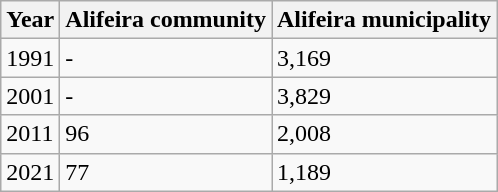<table class=wikitable>
<tr>
<th>Year</th>
<th>Alifeira community</th>
<th>Alifeira municipality</th>
</tr>
<tr>
<td>1991</td>
<td>-</td>
<td>3,169</td>
</tr>
<tr>
<td>2001</td>
<td>-</td>
<td>3,829</td>
</tr>
<tr>
<td>2011</td>
<td>96</td>
<td>2,008</td>
</tr>
<tr>
<td>2021</td>
<td>77</td>
<td>1,189</td>
</tr>
</table>
